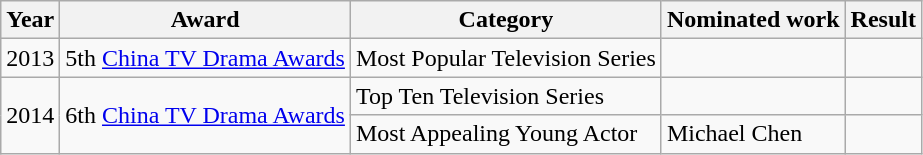<table class="wikitable">
<tr>
<th>Year</th>
<th>Award</th>
<th>Category</th>
<th>Nominated work</th>
<th>Result</th>
</tr>
<tr>
<td>2013</td>
<td>5th <a href='#'>China TV Drama Awards</a></td>
<td>Most Popular Television Series</td>
<td></td>
<td></td>
</tr>
<tr>
<td rowspan=2>2014</td>
<td rowspan=2>6th <a href='#'>China TV Drama Awards</a></td>
<td>Top Ten Television Series</td>
<td></td>
<td></td>
</tr>
<tr>
<td>Most Appealing Young Actor</td>
<td>Michael Chen</td>
<td></td>
</tr>
</table>
